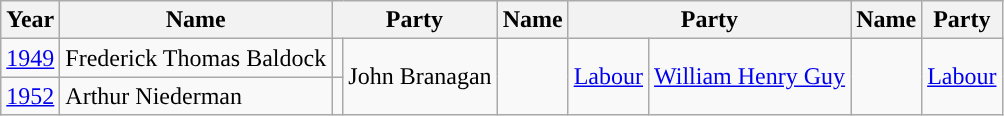<table class="wikitable">
<tr>
<th>Year</th>
<th>Name</th>
<th colspan=2>Party</th>
<th>Name</th>
<th colspan=2>Party</th>
<th>Name</th>
<th colspan=2>Party</th>
</tr>
<tr>
<td><a href='#'>1949</a></td>
<td>Frederick Thomas Baldock</td>
<td></td>
<td rowspan=2>John Branagan</td>
<td rowspan=2 style="background-color: "></td>
<td rowspan=2><a href='#'>Labour</a></td>
<td rowspan=2><a href='#'>William Henry Guy</a></td>
<td rowspan=2 style="background-color: "></td>
<td rowspan=2><a href='#'>Labour</a></td>
</tr>
<tr>
<td><a href='#'>1952</a></td>
<td>Arthur Niederman</td>
<td></td>
</tr>
</table>
